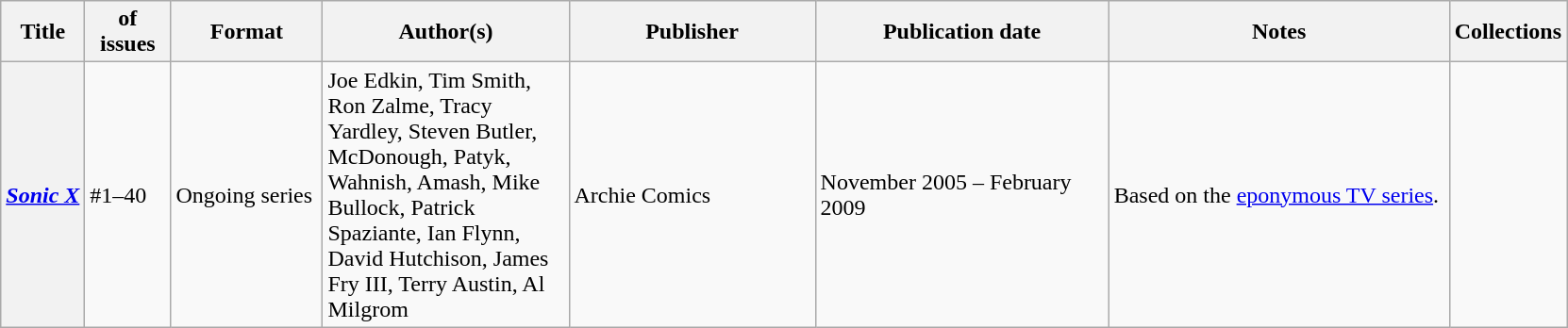<table class="wikitable">
<tr>
<th>Title</th>
<th style="width:40pt"> of issues</th>
<th style="width:75pt">Format</th>
<th style="width:125pt">Author(s)</th>
<th style="width:125pt">Publisher</th>
<th style="width:150pt">Publication date</th>
<th style="width:175pt">Notes</th>
<th>Collections</th>
</tr>
<tr>
<th><em><a href='#'>Sonic X</a></em></th>
<td>#1–40</td>
<td>Ongoing series</td>
<td>Joe Edkin, Tim Smith, Ron Zalme, Tracy Yardley, Steven Butler, McDonough, Patyk, Wahnish, Amash, Mike Bullock, Patrick Spaziante, Ian Flynn, David Hutchison, James Fry III, Terry Austin, Al Milgrom</td>
<td>Archie Comics</td>
<td>November 2005 – February 2009</td>
<td>Based on the <a href='#'>eponymous TV series</a>.</td>
<td></td>
</tr>
</table>
